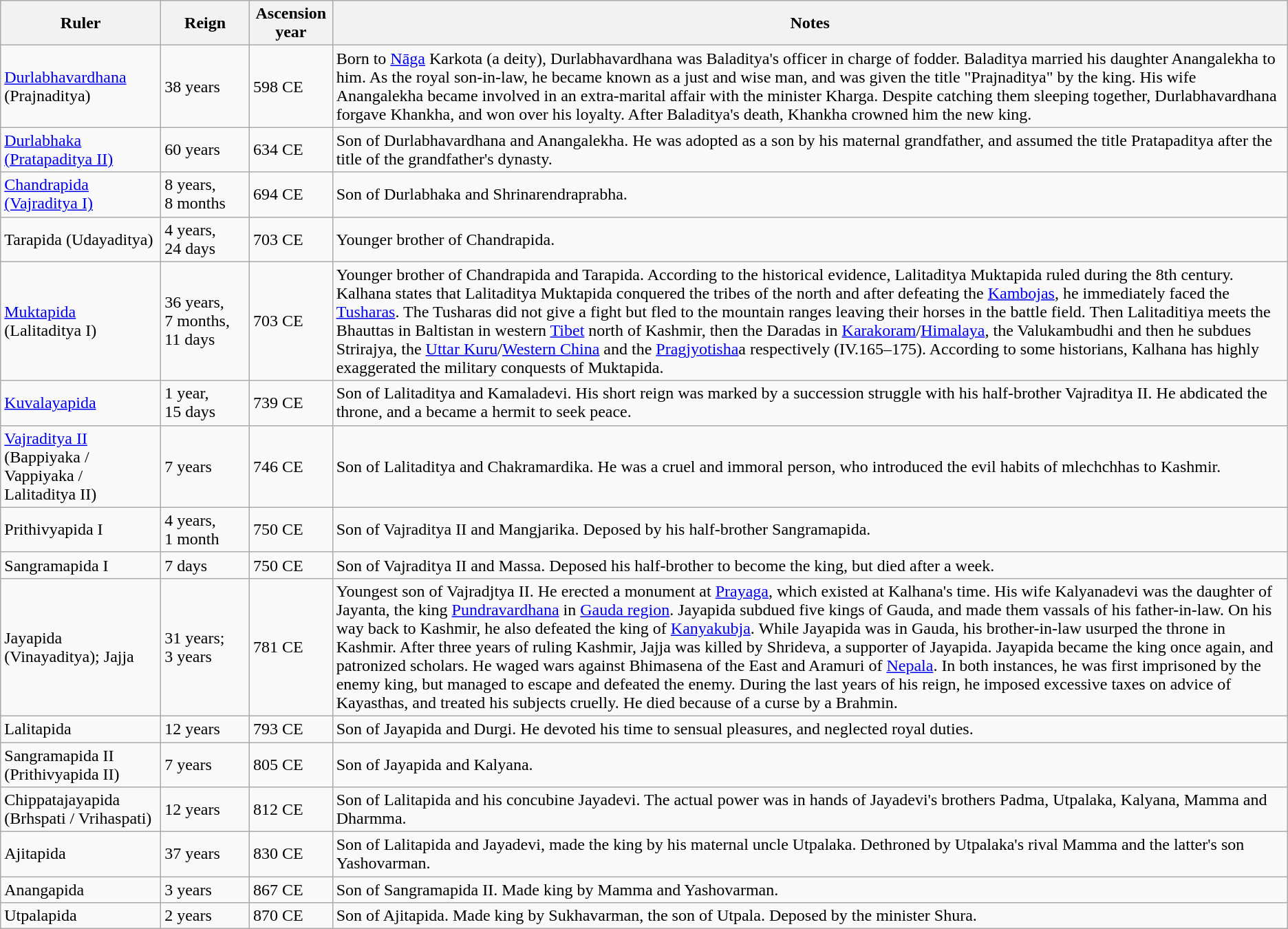<table class="wikitable">
<tr>
<th>Ruler</th>
<th>Reign</th>
<th>Ascension year</th>
<th>Notes</th>
</tr>
<tr>
<td><a href='#'>Durlabhavardhana</a> (Prajnaditya)</td>
<td>38 years</td>
<td>598 CE</td>
<td> Born to <a href='#'>Nāga</a> Karkota (a deity), Durlabhavardhana was Baladitya's officer in charge of fodder. Baladitya married his daughter Anangalekha to him. As the royal son-in-law, he became known as a just and wise man, and was given the title "Prajnaditya" by the king. His wife Anangalekha became involved in an extra-marital affair with the minister Kharga. Despite catching them sleeping together, Durlabhavardhana forgave Khankha, and won over his loyalty. After Baladitya's death, Khankha crowned him the new king.</td>
</tr>
<tr>
<td><a href='#'>Durlabhaka (Pratapaditya II)</a></td>
<td>60 years</td>
<td>634 CE</td>
<td>Son of Durlabhavardhana and Anangalekha. He was adopted as a son by his maternal grandfather, and assumed the title Pratapaditya after the title of the grandfather's dynasty.</td>
</tr>
<tr>
<td><a href='#'>Chandrapida (Vajraditya I)</a></td>
<td>8 years, 8 months</td>
<td>694 CE</td>
<td>Son of Durlabhaka and Shrinarendraprabha.</td>
</tr>
<tr>
<td>Tarapida (Udayaditya)</td>
<td>4 years, 24 days</td>
<td>703 CE</td>
<td>Younger brother of Chandrapida.</td>
</tr>
<tr>
<td><a href='#'>Muktapida</a> (Lalitaditya I)</td>
<td>36 years, 7 months, 11 days</td>
<td>703 CE</td>
<td>Younger brother of Chandrapida and Tarapida. According to the historical evidence, Lalitaditya Muktapida ruled during the 8th century. Kalhana states that Lalitaditya Muktapida conquered the tribes of the north and after defeating the <a href='#'>Kambojas</a>, he immediately faced the <a href='#'>Tusharas</a>. The Tusharas did not give a fight but fled to the mountain ranges leaving their horses in the battle field. Then  Lalitaditiya meets the Bhauttas in Baltistan in western <a href='#'>Tibet</a> north of Kashmir, then the Daradas in <a href='#'>Karakoram</a>/<a href='#'>Himalaya</a>, the Valukambudhi and then he subdues Strirajya, the <a href='#'>Uttar Kuru</a>/<a href='#'>Western China</a> and the <a href='#'>Pragjyotisha</a>a respectively (IV.165–175). According to some historians, Kalhana has highly exaggerated the military conquests of Muktapida.</td>
</tr>
<tr>
<td><a href='#'>Kuvalayapida</a></td>
<td>1 year, 15 days</td>
<td>739 CE</td>
<td>Son of Lalitaditya and Kamaladevi. His short reign was marked by a succession struggle with his half-brother Vajraditya II. He abdicated the throne, and a became a hermit to seek peace.</td>
</tr>
<tr>
<td><a href='#'>Vajraditya II</a> (Bappiyaka / Vappiyaka / Lalitaditya II)</td>
<td>7 years</td>
<td>746 CE</td>
<td> Son of Lalitaditya and Chakramardika. He was a cruel and immoral person, who introduced the evil habits of mlechchhas to Kashmir.</td>
</tr>
<tr>
<td>Prithivyapida I</td>
<td>4 years, 1 month</td>
<td>750 CE</td>
<td>Son of Vajraditya II and Mangjarika. Deposed by his half-brother Sangramapida.</td>
</tr>
<tr>
<td>Sangramapida I</td>
<td>7 days</td>
<td>750 CE</td>
<td>Son of Vajraditya II and Massa. Deposed his half-brother to become the king, but died after a week.</td>
</tr>
<tr>
<td>Jayapida (Vinayaditya); Jajja</td>
<td>31 years; 3 years</td>
<td>781 CE</td>
<td>Youngest son of Vajradjtya II. He erected a monument at <a href='#'>Prayaga</a>, which existed at Kalhana's time. His wife Kalyanadevi was the daughter of Jayanta, the king <a href='#'>Pundravardhana</a> in <a href='#'>Gauda region</a>. Jayapida subdued five kings of Gauda, and made them vassals of his father-in-law. On his way back to Kashmir, he also defeated the king of <a href='#'>Kanyakubja</a>. While Jayapida was in Gauda, his brother-in-law usurped the throne in Kashmir. After three years of ruling Kashmir, Jajja was killed by Shrideva, a supporter of Jayapida. Jayapida became the king once again, and patronized scholars. He waged wars against Bhimasena of the East and Aramuri of <a href='#'>Nepala</a>. In both instances, he was first imprisoned by the enemy king, but managed to escape and defeated the enemy. During the last years of his reign, he imposed excessive taxes on advice of Kayasthas, and treated his subjects cruelly. He died because of a curse by a Brahmin.</td>
</tr>
<tr>
<td>Lalitapida</td>
<td>12 years</td>
<td>793 CE</td>
<td>Son of Jayapida and Durgi. He devoted his time to sensual pleasures, and neglected royal duties.</td>
</tr>
<tr>
<td>Sangramapida II (Prithivyapida II)</td>
<td>7 years</td>
<td>805 CE</td>
<td>Son of Jayapida and Kalyana.</td>
</tr>
<tr>
<td>Chippatajayapida (Brhspati / Vrihaspati)</td>
<td>12 years</td>
<td>812 CE</td>
<td>Son of Lalitapida and his concubine Jayadevi. The actual power was in hands of Jayadevi's brothers Padma, Utpalaka, Kalyana, Mamma and Dharmma.</td>
</tr>
<tr>
<td>Ajitapida</td>
<td>37 years</td>
<td>830 CE</td>
<td>Son of Lalitapida and Jayadevi, made the king by his maternal uncle Utpalaka. Dethroned by Utpalaka's rival Mamma and the latter's son Yashovarman.</td>
</tr>
<tr>
<td>Anangapida</td>
<td>3 years</td>
<td>867 CE</td>
<td>Son of Sangramapida II. Made king by Mamma and Yashovarman.</td>
</tr>
<tr>
<td>Utpalapida</td>
<td>2 years</td>
<td>870 CE</td>
<td>Son of Ajitapida. Made king by Sukhavarman, the son of Utpala. Deposed by the minister Shura.</td>
</tr>
</table>
